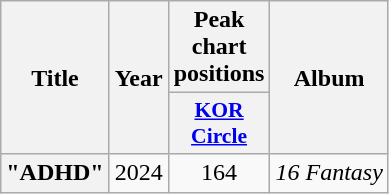<table class="wikitable plainrowheaders" style="text-align:center">
<tr>
<th scope="col" rowspan="2">Title</th>
<th scope="col" rowspan="2">Year</th>
<th scope="col" colspan="1">Peak chart positions</th>
<th scope="col" rowspan="2">Album</th>
</tr>
<tr>
<th scope="col" style="font-size:90%; width:3em"><a href='#'>KOR<br>Circle</a><br></th>
</tr>
<tr>
<th scope="row">"ADHD"<br></th>
<td>2024</td>
<td>164</td>
<td><em>16 Fantasy</em></td>
</tr>
</table>
